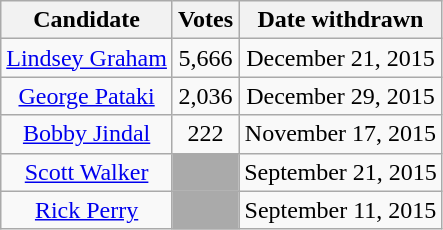<table class="wikitable" style="text-align:center;">
<tr>
<th>Candidate</th>
<th>Votes</th>
<th>Date withdrawn</th>
</tr>
<tr>
<td><a href='#'>Lindsey Graham</a></td>
<td>5,666</td>
<td>December 21, 2015</td>
</tr>
<tr>
<td><a href='#'>George Pataki</a></td>
<td>2,036</td>
<td>December 29, 2015</td>
</tr>
<tr>
<td><a href='#'>Bobby Jindal</a></td>
<td>222</td>
<td>November 17, 2015</td>
</tr>
<tr>
<td><a href='#'>Scott Walker</a></td>
<td style="background:#aaa;"></td>
<td>September 21, 2015</td>
</tr>
<tr>
<td><a href='#'>Rick Perry</a></td>
<td style="background:#aaa;"></td>
<td>September 11, 2015</td>
</tr>
</table>
